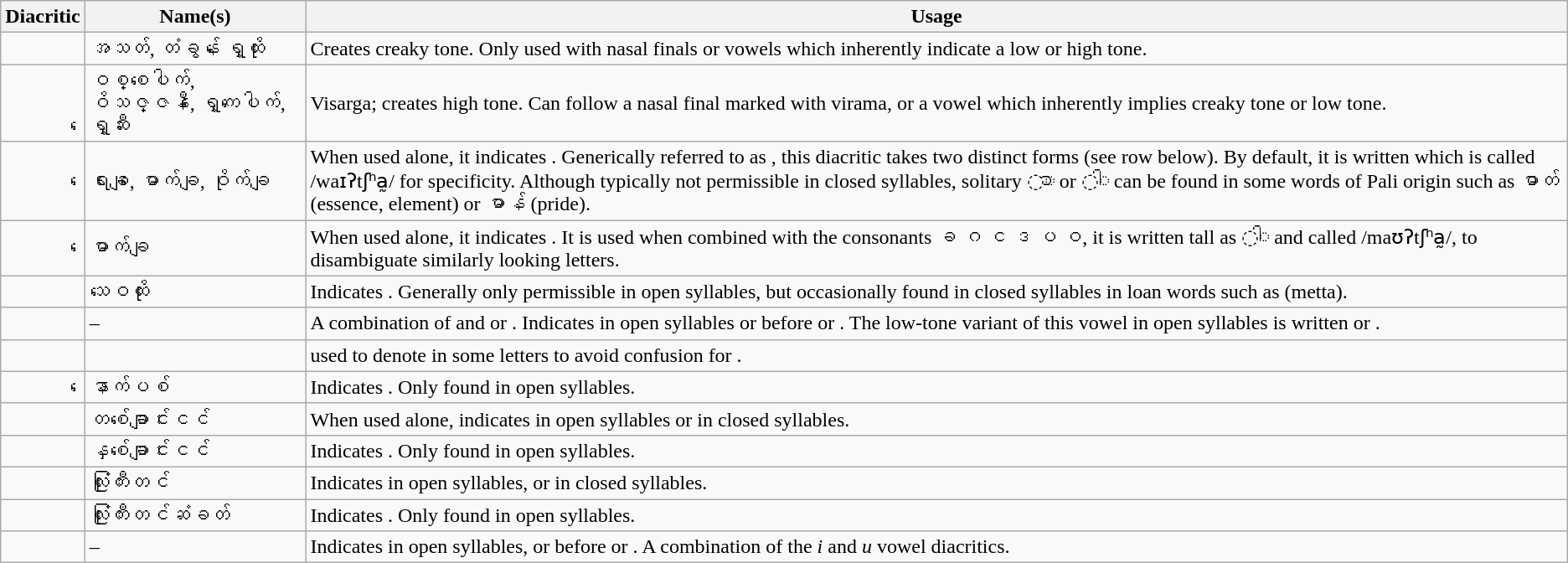<table class="wikitable letters-table letters-blue letters-lo">
<tr>
<th>Diacritic</th>
<th>Name(s)</th>
<th>Usage</th>
</tr>
<tr>
<td></td>
<td>အသတ်, တံခွန် ရှေ့ထိုး</td>
<td>Creates creaky tone. Only used with nasal finals or vowels which inherently indicate a low or high tone.</td>
</tr>
<tr>
<td></td>
<td>ဝစ္စပေါက်, ဝိသဇ္ဇနီ, ရှေ့ကပေါက်, ရှေ့ဆီး</td>
<td>Visarga; creates high tone. Can follow a nasal final marked with virama, or a vowel which inherently implies creaky tone or low tone.</td>
</tr>
<tr>
<td></td>
<td>ရေးချ, မောက်ချ, ဝိုက်ချ</td>
<td>When used alone, it indicates . Generically referred to as  , this diacritic takes two distinct forms (see row below). By default, it is written  which is called  /waɪʔtʃʰa̰/ for specificity. Although typically not permissible in closed syllables, solitary ◌ာ or ◌ါ can be found in some words of Pali origin such as ဓာတ် (essence, element) or မာန် (pride).</td>
</tr>
<tr>
<td></td>
<td>မောက်ချ</td>
<td>When used alone, it indicates . It is used when combined with the consonants ခ ဂ င ဒ ပ ဝ, it is written tall as ◌ါ and called  /maʊʔtʃʰa̰/, to disambiguate similarly looking letters.</td>
</tr>
<tr>
<td></td>
<td>သဝေထိုး</td>
<td>Indicates . Generally only permissible in open syllables, but occasionally found in closed syllables in loan words such as  (metta).</td>
</tr>
<tr>
<td></td>
<td>–</td>
<td>A combination of  and  or . Indicates  in open syllables or  before  or . The low-tone variant of this vowel in open syllables is written  or .</td>
</tr>
<tr>
<td></td>
<td></td>
<td>used to denote  in some letters to avoid confusion for .</td>
</tr>
<tr>
<td></td>
<td>နောက်ပစ်</td>
<td>Indicates . Only found in open syllables.</td>
</tr>
<tr>
<td></td>
<td>တစ်ချောင်းငင်</td>
<td>When used alone, indicates  in open syllables or  in closed syllables.</td>
</tr>
<tr>
<td></td>
<td>နှစ်ချောင်းငင်</td>
<td>Indicates . Only found in open syllables.</td>
</tr>
<tr>
<td></td>
<td>လုံးကြီးတင်</td>
<td>Indicates  in open syllables, or  in closed syllables.</td>
</tr>
<tr>
<td></td>
<td>လုံးကြီးတင်ဆံခတ်</td>
<td>Indicates . Only found in open syllables.</td>
</tr>
<tr>
<td></td>
<td>–</td>
<td>Indicates  in open syllables, or  before  or . A combination of the  <em>i</em> and  <em>u</em> vowel diacritics.</td>
</tr>
</table>
